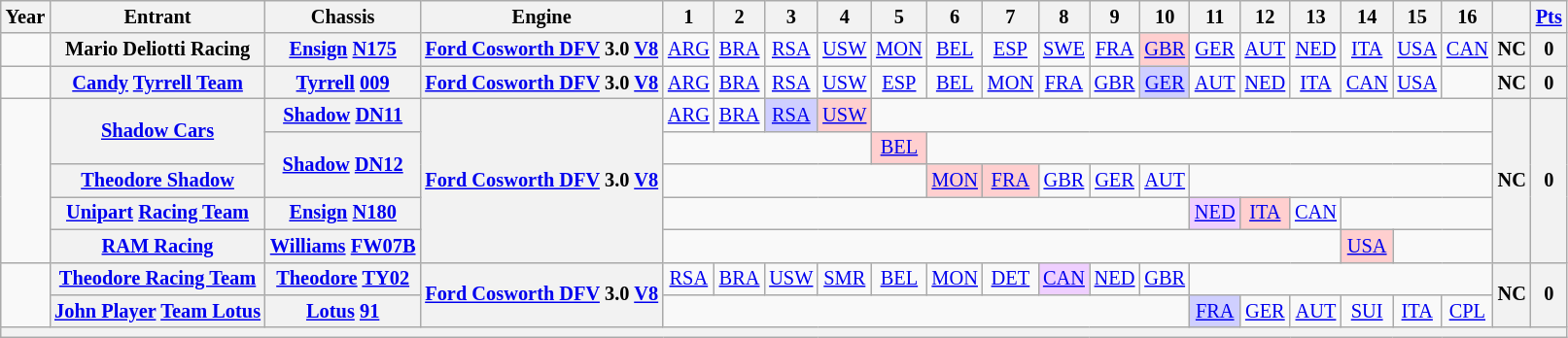<table class="wikitable" style="text-align:center; font-size:85%">
<tr>
<th>Year</th>
<th>Entrant</th>
<th>Chassis</th>
<th>Engine</th>
<th>1</th>
<th>2</th>
<th>3</th>
<th>4</th>
<th>5</th>
<th>6</th>
<th>7</th>
<th>8</th>
<th>9</th>
<th>10</th>
<th>11</th>
<th>12</th>
<th>13</th>
<th>14</th>
<th>15</th>
<th>16</th>
<th></th>
<th><a href='#'>Pts</a></th>
</tr>
<tr>
<td></td>
<th nowrap>Mario Deliotti Racing</th>
<th nowrap><a href='#'>Ensign</a> <a href='#'>N175</a></th>
<th nowrap><a href='#'>Ford Cosworth DFV</a> 3.0 <a href='#'>V8</a></th>
<td><a href='#'>ARG</a></td>
<td><a href='#'>BRA</a></td>
<td><a href='#'>RSA</a></td>
<td><a href='#'>USW</a></td>
<td><a href='#'>MON</a></td>
<td><a href='#'>BEL</a></td>
<td><a href='#'>ESP</a></td>
<td><a href='#'>SWE</a></td>
<td><a href='#'>FRA</a></td>
<td style="background:#FFCFCF;"><a href='#'>GBR</a><br></td>
<td><a href='#'>GER</a></td>
<td><a href='#'>AUT</a></td>
<td><a href='#'>NED</a></td>
<td><a href='#'>ITA</a></td>
<td><a href='#'>USA</a></td>
<td><a href='#'>CAN</a></td>
<th>NC</th>
<th>0</th>
</tr>
<tr>
<td></td>
<th nowrap><a href='#'>Candy</a> <a href='#'>Tyrrell Team</a></th>
<th nowrap><a href='#'>Tyrrell</a> <a href='#'>009</a></th>
<th nowrap><a href='#'>Ford Cosworth DFV</a> 3.0 <a href='#'>V8</a></th>
<td><a href='#'>ARG</a></td>
<td><a href='#'>BRA</a></td>
<td><a href='#'>RSA</a></td>
<td><a href='#'>USW</a></td>
<td><a href='#'>ESP</a></td>
<td><a href='#'>BEL</a></td>
<td><a href='#'>MON</a></td>
<td><a href='#'>FRA</a></td>
<td><a href='#'>GBR</a></td>
<td style="background:#CFCFFF;"><a href='#'>GER</a><br></td>
<td><a href='#'>AUT</a></td>
<td><a href='#'>NED</a></td>
<td><a href='#'>ITA</a></td>
<td><a href='#'>CAN</a></td>
<td><a href='#'>USA</a></td>
<td></td>
<th>NC</th>
<th>0</th>
</tr>
<tr>
<td rowspan=5></td>
<th rowspan=2 nowrap><a href='#'>Shadow Cars</a></th>
<th nowrap><a href='#'>Shadow</a> <a href='#'>DN11</a></th>
<th rowspan=5 nowrap><a href='#'>Ford Cosworth DFV</a> 3.0 <a href='#'>V8</a></th>
<td><a href='#'>ARG</a></td>
<td><a href='#'>BRA</a></td>
<td style="background:#CFCFFF;"><a href='#'>RSA</a><br></td>
<td style="background:#FFCFCF;"><a href='#'>USW</a><br></td>
<td colspan=12></td>
<th rowspan=5>NC</th>
<th rowspan=5>0</th>
</tr>
<tr>
<th rowspan=2 nowrap><a href='#'>Shadow</a> <a href='#'>DN12</a></th>
<td colspan=4></td>
<td style="background:#FFCFCF;"><a href='#'>BEL</a><br></td>
<td colspan=11></td>
</tr>
<tr>
<th nowrap><a href='#'>Theodore Shadow</a></th>
<td colspan=5></td>
<td style="background:#FFCFCF;"><a href='#'>MON</a><br></td>
<td style="background:#FFCFCF;"><a href='#'>FRA</a><br></td>
<td><a href='#'>GBR</a></td>
<td><a href='#'>GER</a></td>
<td><a href='#'>AUT</a></td>
<td colspan=6></td>
</tr>
<tr>
<th nowrap><a href='#'>Unipart</a> <a href='#'>Racing Team</a></th>
<th nowrap><a href='#'>Ensign</a> <a href='#'>N180</a></th>
<td colspan=10></td>
<td style="background:#EFCFFF;"><a href='#'>NED</a><br></td>
<td style="background:#FFCFCF;"><a href='#'>ITA</a><br></td>
<td><a href='#'>CAN</a></td>
<td colspan=3></td>
</tr>
<tr>
<th nowrap><a href='#'>RAM Racing</a></th>
<th nowrap><a href='#'>Williams</a> <a href='#'>FW07B</a></th>
<td colspan=13></td>
<td style="background:#FFCFCF;"><a href='#'>USA</a><br></td>
<td colspan=2></td>
</tr>
<tr>
<td rowspan=2></td>
<th nowrap><a href='#'>Theodore Racing Team</a></th>
<th nowrap><a href='#'>Theodore</a> <a href='#'>TY02</a></th>
<th rowspan=2 nowrap><a href='#'>Ford Cosworth DFV</a> 3.0 <a href='#'>V8</a></th>
<td><a href='#'>RSA</a></td>
<td><a href='#'>BRA</a></td>
<td><a href='#'>USW</a></td>
<td><a href='#'>SMR</a></td>
<td><a href='#'>BEL</a></td>
<td><a href='#'>MON</a></td>
<td><a href='#'>DET</a></td>
<td style="background:#EFCFFF;"><a href='#'>CAN</a><br></td>
<td><a href='#'>NED</a></td>
<td><a href='#'>GBR</a></td>
<td colspan=6></td>
<th rowspan=2>NC</th>
<th rowspan=2>0</th>
</tr>
<tr>
<th nowrap><a href='#'>John Player</a> <a href='#'>Team Lotus</a></th>
<th nowrap><a href='#'>Lotus</a> <a href='#'>91</a></th>
<td colspan=10></td>
<td style="background:#CFCFFF;"><a href='#'>FRA</a><br></td>
<td><a href='#'>GER</a></td>
<td><a href='#'>AUT</a></td>
<td><a href='#'>SUI</a></td>
<td><a href='#'>ITA</a></td>
<td><a href='#'>CPL</a></td>
</tr>
<tr>
<th colspan="22"></th>
</tr>
</table>
